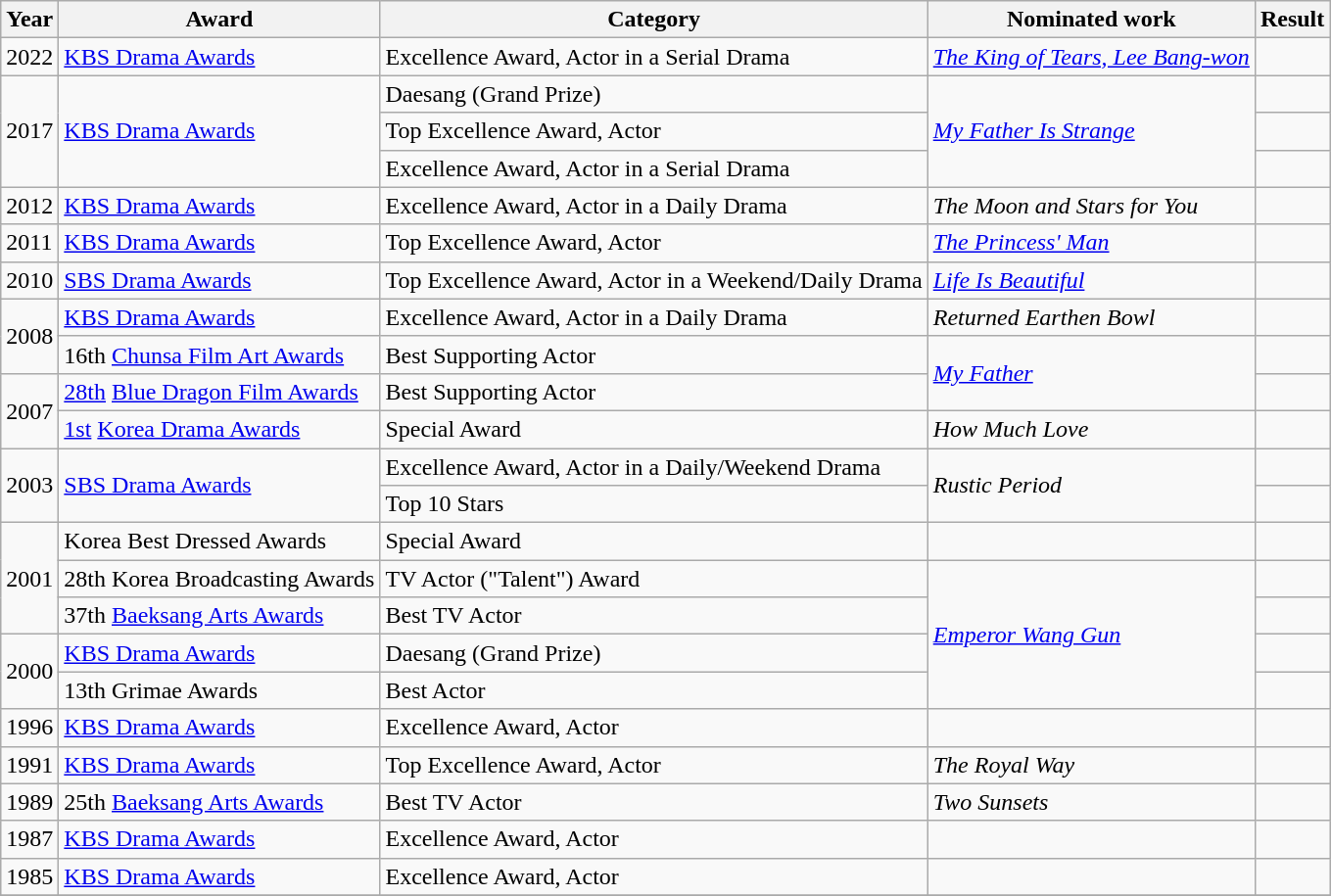<table class="wikitable">
<tr>
<th>Year</th>
<th>Award</th>
<th>Category</th>
<th>Nominated work</th>
<th>Result</th>
</tr>
<tr>
<td>2022</td>
<td><a href='#'>KBS Drama Awards</a></td>
<td>Excellence Award, Actor in a Serial Drama</td>
<td><em><a href='#'>The King of Tears, Lee Bang-won</a></em></td>
<td></td>
</tr>
<tr>
<td rowspan=3>2017</td>
<td rowspan=3><a href='#'>KBS Drama Awards</a></td>
<td>Daesang (Grand Prize)</td>
<td rowspan=3><em><a href='#'>My Father Is Strange</a></em></td>
<td></td>
</tr>
<tr>
<td>Top Excellence Award, Actor</td>
<td></td>
</tr>
<tr>
<td>Excellence Award, Actor in a Serial Drama</td>
<td></td>
</tr>
<tr>
<td>2012</td>
<td><a href='#'>KBS Drama Awards</a></td>
<td>Excellence Award, Actor in a Daily Drama</td>
<td><em>The Moon and Stars for You</em></td>
<td></td>
</tr>
<tr>
<td>2011</td>
<td><a href='#'>KBS Drama Awards</a></td>
<td>Top Excellence Award, Actor</td>
<td><em><a href='#'>The Princess' Man</a></em></td>
<td></td>
</tr>
<tr>
<td>2010</td>
<td><a href='#'>SBS Drama Awards</a></td>
<td>Top Excellence Award, Actor in a Weekend/Daily Drama</td>
<td><em><a href='#'>Life Is Beautiful</a></em></td>
<td></td>
</tr>
<tr>
<td rowspan=2>2008</td>
<td><a href='#'>KBS Drama Awards</a></td>
<td>Excellence Award, Actor in a Daily Drama</td>
<td><em>Returned Earthen Bowl</em></td>
<td></td>
</tr>
<tr>
<td>16th <a href='#'>Chunsa Film Art Awards</a></td>
<td>Best Supporting Actor</td>
<td rowspan=2><em><a href='#'>My Father</a></em></td>
<td></td>
</tr>
<tr>
<td rowspan=2>2007</td>
<td><a href='#'>28th</a> <a href='#'>Blue Dragon Film Awards</a></td>
<td>Best Supporting Actor</td>
<td></td>
</tr>
<tr>
<td><a href='#'>1st</a> <a href='#'>Korea Drama Awards</a></td>
<td>Special Award</td>
<td><em>How Much Love</em></td>
<td></td>
</tr>
<tr>
<td rowspan=2>2003</td>
<td rowspan=2><a href='#'>SBS Drama Awards</a></td>
<td>Excellence Award, Actor in a Daily/Weekend Drama</td>
<td rowspan=2><em>Rustic Period</em></td>
<td></td>
</tr>
<tr>
<td>Top 10 Stars</td>
<td></td>
</tr>
<tr>
<td rowspan=3>2001</td>
<td>Korea Best Dressed Awards</td>
<td>Special Award</td>
<td></td>
<td></td>
</tr>
<tr>
<td>28th Korea Broadcasting Awards</td>
<td>TV Actor ("Talent") Award</td>
<td rowspan=4><em><a href='#'>Emperor Wang Gun</a></em></td>
<td></td>
</tr>
<tr>
<td>37th <a href='#'>Baeksang Arts Awards</a></td>
<td>Best TV Actor</td>
<td></td>
</tr>
<tr>
<td rowspan=2>2000</td>
<td><a href='#'>KBS Drama Awards</a></td>
<td>Daesang (Grand Prize)</td>
<td></td>
</tr>
<tr>
<td>13th Grimae Awards</td>
<td>Best Actor</td>
<td></td>
</tr>
<tr>
<td>1996</td>
<td><a href='#'>KBS Drama Awards</a></td>
<td>Excellence Award, Actor</td>
<td></td>
<td></td>
</tr>
<tr>
<td>1991</td>
<td><a href='#'>KBS Drama Awards</a></td>
<td>Top Excellence Award, Actor</td>
<td><em>The Royal Way</em></td>
<td></td>
</tr>
<tr>
<td>1989</td>
<td>25th <a href='#'>Baeksang Arts Awards</a></td>
<td>Best TV Actor</td>
<td><em>Two Sunsets</em></td>
<td></td>
</tr>
<tr>
<td>1987</td>
<td><a href='#'>KBS Drama Awards</a></td>
<td>Excellence Award, Actor</td>
<td></td>
<td></td>
</tr>
<tr>
<td>1985</td>
<td><a href='#'>KBS Drama Awards</a></td>
<td>Excellence Award, Actor</td>
<td></td>
<td></td>
</tr>
<tr>
</tr>
</table>
